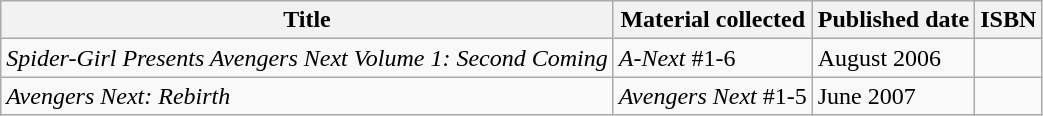<table class="wikitable">
<tr>
<th>Title</th>
<th>Material collected</th>
<th>Published date</th>
<th>ISBN</th>
</tr>
<tr>
<td><em>Spider-Girl Presents Avengers Next Volume 1: Second Coming</em></td>
<td><em>A-Next</em> #1-6</td>
<td>August 2006</td>
<td></td>
</tr>
<tr>
<td><em>Avengers Next: Rebirth</em></td>
<td><em>Avengers Next</em> #1-5</td>
<td>June 2007</td>
<td></td>
</tr>
</table>
